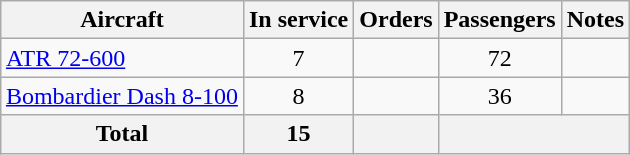<table class="wikitable" style="margin:1em auto; border-collapse:collapse">
<tr>
<th>Aircraft</th>
<th>In service</th>
<th>Orders</th>
<th>Passengers</th>
<th>Notes</th>
</tr>
<tr>
<td><a href='#'>ATR 72-600</a></td>
<td align="center">7</td>
<td align="center"></td>
<td align="center">72</td>
<td align="center"></td>
</tr>
<tr>
<td><a href='#'>Bombardier Dash 8-100</a></td>
<td align="center">8</td>
<td align="center"></td>
<td align="center">36</td>
<td align="center"></td>
</tr>
<tr>
<th>Total</th>
<th>15</th>
<th></th>
<th colspan="2"></th>
</tr>
</table>
